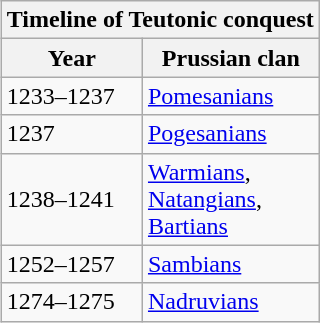<table class=wikitable align=right>
<tr>
<th colspan=2>Timeline of Teutonic conquest</th>
</tr>
<tr>
<th>Year</th>
<th>Prussian clan</th>
</tr>
<tr>
<td>1233–1237</td>
<td><a href='#'>Pomesanians</a></td>
</tr>
<tr>
<td>1237</td>
<td><a href='#'>Pogesanians</a></td>
</tr>
<tr>
<td>1238–1241</td>
<td><a href='#'>Warmians</a>, <br><a href='#'>Natangians</a>, <br><a href='#'>Bartians</a></td>
</tr>
<tr>
<td>1252–1257</td>
<td><a href='#'>Sambians</a></td>
</tr>
<tr>
<td>1274–1275</td>
<td><a href='#'>Nadruvians</a></td>
</tr>
</table>
